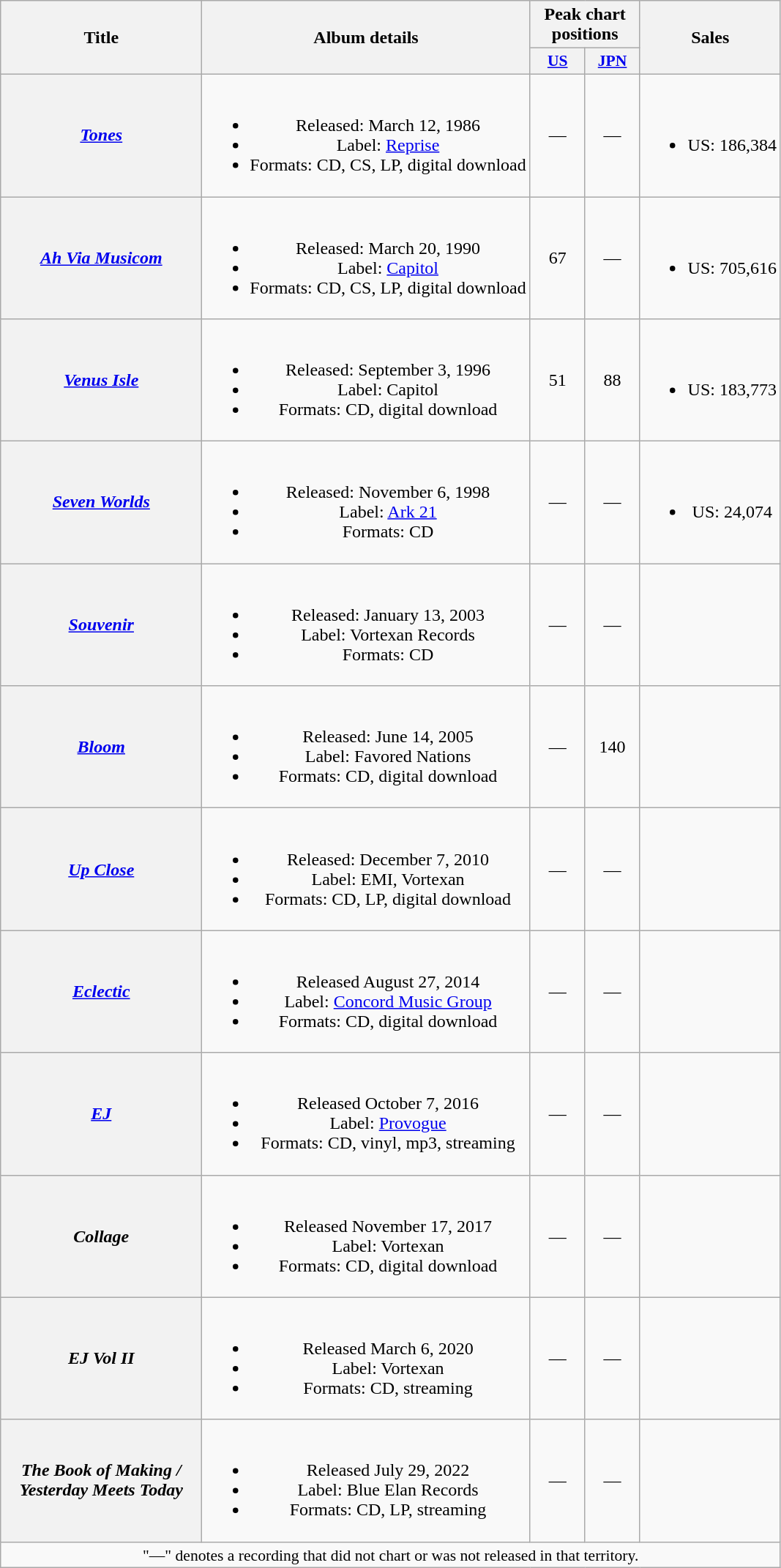<table class="wikitable plainrowheaders" style="text-align:center;">
<tr>
<th scope="col" rowspan="2" style="width:11em;">Title</th>
<th scope="col" rowspan="2">Album details</th>
<th scope="col" colspan="2">Peak chart positions</th>
<th scope="col" rowspan="2">Sales</th>
</tr>
<tr>
<th scope="col" style="width:3em;font-size:90%;"><a href='#'>US</a><br></th>
<th scope="col" style="width:3em;font-size:90%;"><a href='#'>JPN</a><br></th>
</tr>
<tr>
<th scope="row"><em><a href='#'>Tones</a></em></th>
<td><br><ul><li>Released: March 12, 1986</li><li>Label: <a href='#'>Reprise</a></li><li>Formats: CD, CS, LP, digital download</li></ul></td>
<td>—</td>
<td>—</td>
<td><br><ul><li>US: 186,384</li></ul></td>
</tr>
<tr>
<th scope="row"><em><a href='#'>Ah Via Musicom</a></em></th>
<td><br><ul><li>Released: March 20, 1990</li><li>Label: <a href='#'>Capitol</a></li><li>Formats: CD, CS, LP, digital download</li></ul></td>
<td>67</td>
<td>—</td>
<td><br><ul><li>US: 705,616</li></ul></td>
</tr>
<tr>
<th scope="row"><em><a href='#'>Venus Isle</a></em></th>
<td><br><ul><li>Released: September 3, 1996</li><li>Label: Capitol</li><li>Formats: CD, digital download</li></ul></td>
<td>51</td>
<td>88</td>
<td><br><ul><li>US: 183,773</li></ul></td>
</tr>
<tr>
<th scope="row"><em><a href='#'>Seven Worlds</a></em></th>
<td><br><ul><li>Released:  November 6, 1998</li><li>Label: <a href='#'>Ark 21</a></li><li>Formats: CD</li></ul></td>
<td>—</td>
<td>—</td>
<td><br><ul><li>US: 24,074</li></ul></td>
</tr>
<tr>
<th scope="row"><em><a href='#'>Souvenir</a></em></th>
<td><br><ul><li>Released: January 13, 2003</li><li>Label: Vortexan Records</li><li>Formats: CD</li></ul></td>
<td>—</td>
<td>—</td>
<td></td>
</tr>
<tr>
<th scope="row"><em><a href='#'>Bloom</a></em></th>
<td><br><ul><li>Released: June 14, 2005</li><li>Label: Favored Nations</li><li>Formats: CD, digital download</li></ul></td>
<td>—</td>
<td>140</td>
<td></td>
</tr>
<tr>
<th scope="row"><em><a href='#'>Up Close</a></em></th>
<td><br><ul><li>Released: December 7, 2010</li><li>Label: EMI, Vortexan</li><li>Formats: CD, LP, digital download</li></ul></td>
<td>—</td>
<td>—</td>
<td></td>
</tr>
<tr>
<th scope="row"><em><a href='#'>Eclectic</a></em></th>
<td><br><ul><li>Released August 27, 2014</li><li>Label: <a href='#'>Concord Music Group</a></li><li>Formats: CD, digital download</li></ul></td>
<td>—</td>
<td>—</td>
<td></td>
</tr>
<tr>
<th scope="row"><em><a href='#'>EJ</a></em></th>
<td><br><ul><li>Released October 7, 2016</li><li>Label: <a href='#'>Provogue</a></li><li>Formats: CD, vinyl, mp3, streaming</li></ul></td>
<td>—</td>
<td>—</td>
<td></td>
</tr>
<tr>
<th scope="row"><em>Collage</em></th>
<td><br><ul><li>Released November 17, 2017</li><li>Label: Vortexan</li><li>Formats: CD, digital download</li></ul></td>
<td>—</td>
<td>—</td>
<td></td>
</tr>
<tr>
<th scope="row"><em>EJ Vol II</em></th>
<td><br><ul><li>Released March 6, 2020</li><li>Label: Vortexan</li><li>Formats: CD, streaming</li></ul></td>
<td>—</td>
<td>—</td>
<td></td>
</tr>
<tr>
<th scope="row"><em>The Book of Making / Yesterday Meets Today</em></th>
<td><br><ul><li>Released July 29, 2022</li><li>Label: Blue Elan Records</li><li>Formats: CD, LP, streaming</li></ul></td>
<td>—</td>
<td>—</td>
<td></td>
</tr>
<tr>
<td colspan="10" style="font-size:90%">"—" denotes a recording that did not chart or was not released in that territory.</td>
</tr>
</table>
